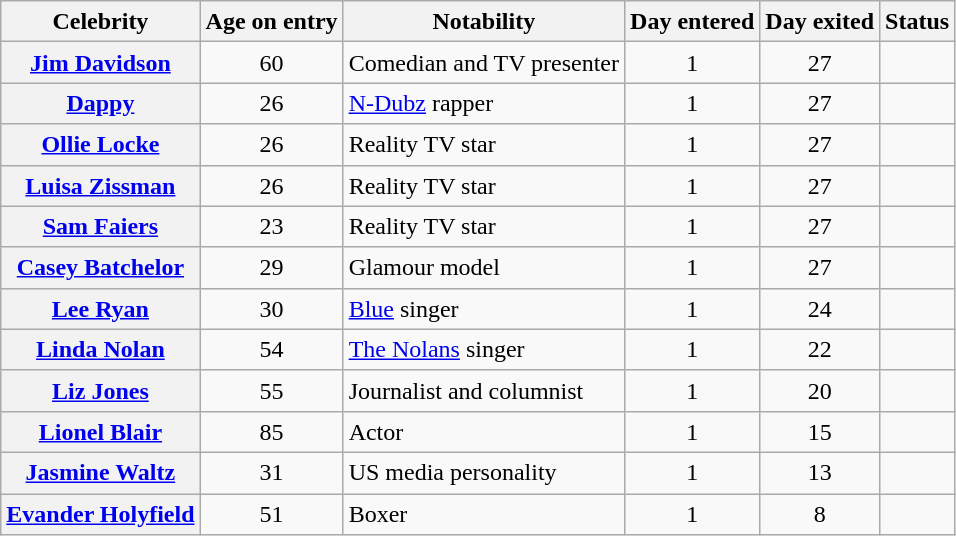<table class="wikitable sortable" style="text-align:left; line-height:20px; width:auto;">
<tr>
<th scope="col">Celebrity</th>
<th scope="col">Age on entry</th>
<th scope="col">Notability</th>
<th scope="col">Day entered</th>
<th scope="col">Day exited</th>
<th scope="col">Status</th>
</tr>
<tr>
<th scope="row"><a href='#'>Jim Davidson</a></th>
<td align="center">60</td>
<td>Comedian and TV presenter</td>
<td align="center">1</td>
<td align="center">27</td>
<td></td>
</tr>
<tr>
<th scope="row"><a href='#'>Dappy</a></th>
<td align="center">26</td>
<td><a href='#'>N-Dubz</a> rapper</td>
<td align="center">1</td>
<td align="center">27</td>
<td></td>
</tr>
<tr>
<th scope="row"><a href='#'>Ollie Locke</a></th>
<td align="center">26</td>
<td>Reality TV star</td>
<td align="center">1</td>
<td align="center">27</td>
<td></td>
</tr>
<tr>
<th scope="row"><a href='#'>Luisa Zissman</a></th>
<td align="center">26</td>
<td>Reality TV star</td>
<td align="center">1</td>
<td align="center">27</td>
<td></td>
</tr>
<tr>
<th scope="row"><a href='#'>Sam Faiers</a></th>
<td align="center">23</td>
<td>Reality TV star</td>
<td align="center">1</td>
<td align="center">27</td>
<td></td>
</tr>
<tr>
<th scope="row"><a href='#'>Casey Batchelor</a></th>
<td align="center">29</td>
<td>Glamour model</td>
<td align="center">1</td>
<td align="center">27</td>
<td></td>
</tr>
<tr>
<th scope="row"><a href='#'>Lee Ryan</a></th>
<td align="center">30</td>
<td><a href='#'>Blue</a> singer</td>
<td align="center">1</td>
<td align="center">24</td>
<td></td>
</tr>
<tr>
<th scope="row"><a href='#'>Linda Nolan</a></th>
<td align="center">54</td>
<td><a href='#'>The Nolans</a> singer</td>
<td align="center">1</td>
<td align="center">22</td>
<td></td>
</tr>
<tr>
<th scope="row"><a href='#'>Liz Jones</a></th>
<td align="center">55</td>
<td>Journalist and columnist</td>
<td align="center">1</td>
<td align="center">20</td>
<td></td>
</tr>
<tr>
<th scope="row"><a href='#'>Lionel Blair</a></th>
<td align="center">85</td>
<td>Actor</td>
<td align="center">1</td>
<td align="center">15</td>
<td></td>
</tr>
<tr>
<th scope="row"><a href='#'>Jasmine Waltz</a></th>
<td align="center">31</td>
<td>US media personality</td>
<td align="center">1</td>
<td align="center">13</td>
<td></td>
</tr>
<tr>
<th scope="row"><a href='#'>Evander Holyfield</a></th>
<td align="center">51</td>
<td>Boxer</td>
<td align="center">1</td>
<td align="center">8</td>
<td></td>
</tr>
</table>
